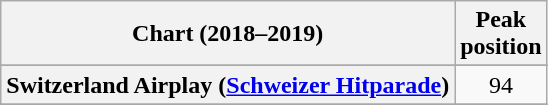<table class="wikitable sortable plainrowheaders" style="text-align:center">
<tr>
<th scope="col">Chart (2018–2019)</th>
<th scope="col">Peak<br>position</th>
</tr>
<tr>
</tr>
<tr>
</tr>
<tr>
<th scope="row">Switzerland Airplay (<a href='#'>Schweizer Hitparade</a>)</th>
<td>94</td>
</tr>
<tr>
</tr>
<tr>
</tr>
</table>
